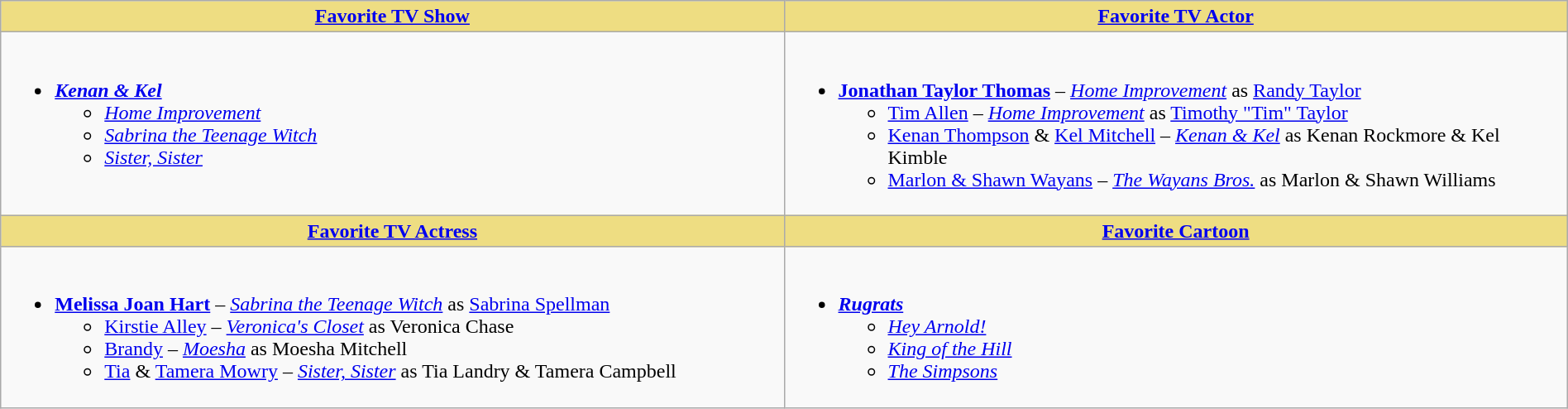<table class="wikitable" style="width:100%">
<tr>
<th style="background:#EEDD82; width:50%"><a href='#'>Favorite TV Show</a></th>
<th style="background:#EEDD82; width:50%"><a href='#'>Favorite TV Actor</a></th>
</tr>
<tr>
<td valign="top"><br><ul><li><strong><em><a href='#'>Kenan & Kel</a></em></strong><ul><li><em><a href='#'>Home Improvement</a></em></li><li><em><a href='#'>Sabrina the Teenage Witch</a></em></li><li><em><a href='#'>Sister, Sister</a></em></li></ul></li></ul></td>
<td valign="top"><br><ul><li><strong><a href='#'>Jonathan Taylor Thomas</a></strong> – <em><a href='#'>Home Improvement</a></em> as <a href='#'>Randy Taylor</a><ul><li><a href='#'>Tim Allen</a> – <em><a href='#'>Home Improvement</a></em> as <a href='#'>Timothy "Tim" Taylor</a></li><li><a href='#'>Kenan Thompson</a> & <a href='#'>Kel Mitchell</a> – <em><a href='#'>Kenan & Kel</a></em> as Kenan Rockmore & Kel Kimble</li><li><a href='#'>Marlon & Shawn Wayans</a> – <em><a href='#'>The Wayans Bros.</a></em> as Marlon & Shawn Williams</li></ul></li></ul></td>
</tr>
<tr>
<th style="background:#EEDD82; width:50%"><a href='#'>Favorite TV Actress</a></th>
<th style="background:#EEDD82; width:50%"><a href='#'>Favorite Cartoon</a></th>
</tr>
<tr>
<td valign="top"><br><ul><li><strong><a href='#'>Melissa Joan Hart</a></strong> – <em><a href='#'>Sabrina the Teenage Witch</a></em> as <a href='#'>Sabrina Spellman</a><ul><li><a href='#'>Kirstie Alley</a> – <em><a href='#'>Veronica's Closet</a></em> as Veronica Chase</li><li><a href='#'>Brandy</a> – <em><a href='#'>Moesha</a></em> as Moesha Mitchell</li><li><a href='#'>Tia</a> & <a href='#'>Tamera Mowry</a> – <em><a href='#'>Sister, Sister</a></em> as Tia Landry & Tamera Campbell</li></ul></li></ul></td>
<td valign="top"><br><ul><li><strong><em><a href='#'>Rugrats</a></em></strong><ul><li><em><a href='#'>Hey Arnold!</a></em></li><li><em><a href='#'>King of the Hill</a></em></li><li><em><a href='#'>The Simpsons</a></em></li></ul></li></ul></td>
</tr>
</table>
